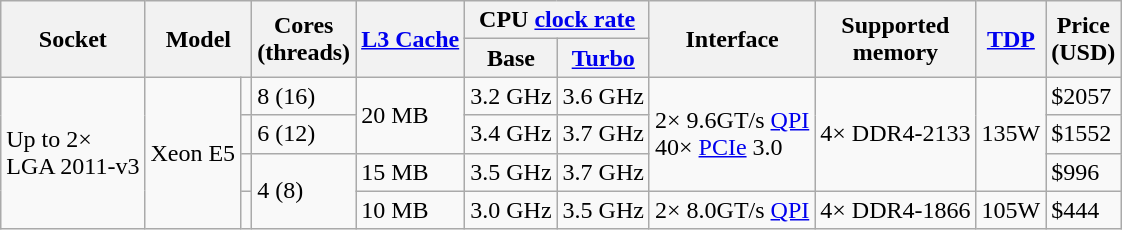<table class="wikitable">
<tr>
<th rowspan="2">Socket</th>
<th colspan="2" rowspan="2">Model</th>
<th rowspan="2">Cores<br>(threads)</th>
<th rowspan="2"><a href='#'>L3 Cache</a></th>
<th colspan="2">CPU <a href='#'>clock rate</a></th>
<th rowspan="2">Interface</th>
<th rowspan="2">Supported<br>memory</th>
<th rowspan="2"><a href='#'>TDP</a></th>
<th rowspan="2">Price<br>(USD)</th>
</tr>
<tr>
<th>Base</th>
<th><a href='#'>Turbo</a></th>
</tr>
<tr>
<td rowspan="4">Up to 2×<br>LGA 2011-v3</td>
<td rowspan="4">Xeon E5</td>
<td></td>
<td>8 (16)</td>
<td rowspan="2">20 MB</td>
<td>3.2 GHz</td>
<td>3.6 GHz</td>
<td rowspan="3">2× 9.6GT/s <a href='#'>QPI</a><br>40× <a href='#'>PCIe</a> 3.0</td>
<td rowspan="3">4× DDR4-2133</td>
<td rowspan="3">135W</td>
<td>$2057</td>
</tr>
<tr>
<td></td>
<td>6 (12)</td>
<td>3.4 GHz</td>
<td>3.7 GHz</td>
<td>$1552</td>
</tr>
<tr>
<td></td>
<td rowspan="2">4 (8)</td>
<td>15 MB</td>
<td>3.5 GHz</td>
<td>3.7 GHz</td>
<td>$996</td>
</tr>
<tr>
<td></td>
<td>10 MB</td>
<td>3.0 GHz</td>
<td>3.5 GHz</td>
<td>2× 8.0GT/s <a href='#'>QPI</a></td>
<td>4× DDR4-1866</td>
<td>105W</td>
<td>$444</td>
</tr>
</table>
